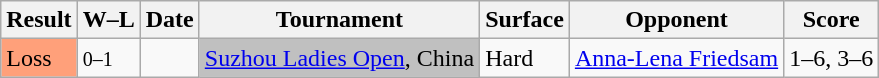<table class="sortable wikitable">
<tr>
<th>Result</th>
<th class="unsortable">W–L</th>
<th>Date</th>
<th>Tournament</th>
<th>Surface</th>
<th>Opponent</th>
<th class="unsortable">Score</th>
</tr>
<tr>
<td bgcolor="FFA07A">Loss</td>
<td><small>0–1</small></td>
<td><a href='#'></a></td>
<td bgcolor=silver><a href='#'>Suzhou Ladies Open</a>, China</td>
<td>Hard</td>
<td> <a href='#'>Anna-Lena Friedsam</a></td>
<td>1–6, 3–6</td>
</tr>
</table>
